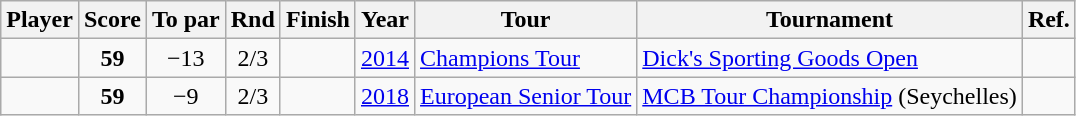<table class="wikitable sortable">
<tr>
<th>Player</th>
<th>Score</th>
<th>To par</th>
<th>Rnd</th>
<th data-sort-type="number">Finish</th>
<th>Year</th>
<th>Tour</th>
<th>Tournament</th>
<th>Ref.</th>
</tr>
<tr>
<td></td>
<td align=center><strong>59</strong></td>
<td align=center>−13</td>
<td align=center>2/3</td>
<td align=center></td>
<td align=center><a href='#'>2014</a></td>
<td><a href='#'>Champions Tour</a></td>
<td><a href='#'>Dick's Sporting Goods Open</a></td>
<td></td>
</tr>
<tr>
<td></td>
<td align=center><strong>59</strong></td>
<td align=center>−9</td>
<td align=center>2/3</td>
<td align=center></td>
<td align=center><a href='#'>2018</a></td>
<td><a href='#'>European Senior Tour</a></td>
<td><a href='#'>MCB Tour Championship</a> (Seychelles)</td>
<td></td>
</tr>
</table>
